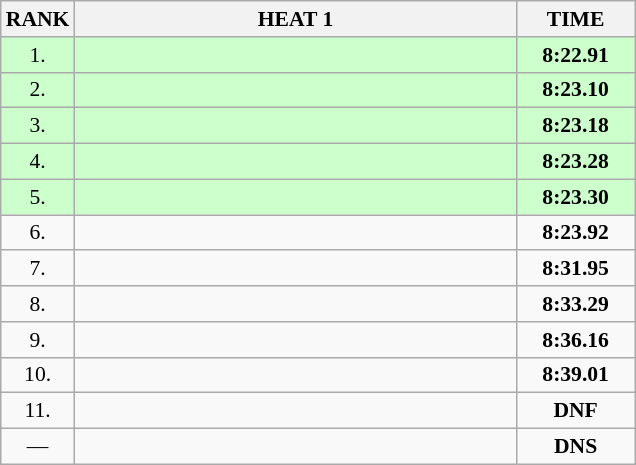<table class="wikitable" style="border-collapse: collapse; font-size: 90%;">
<tr>
<th>RANK</th>
<th style="width: 20em">HEAT 1</th>
<th style="width: 5em">TIME</th>
</tr>
<tr style="background:#ccffcc;">
<td align="center">1.</td>
<td></td>
<td align="center"><strong>8:22.91</strong></td>
</tr>
<tr style="background:#ccffcc;">
<td align="center">2.</td>
<td></td>
<td align="center"><strong>8:23.10</strong></td>
</tr>
<tr style="background:#ccffcc;">
<td align="center">3.</td>
<td></td>
<td align="center"><strong>8:23.18</strong></td>
</tr>
<tr style="background:#ccffcc;">
<td align="center">4.</td>
<td></td>
<td align="center"><strong>8:23.28</strong></td>
</tr>
<tr style="background:#ccffcc;">
<td align="center">5.</td>
<td></td>
<td align="center"><strong>8:23.30</strong></td>
</tr>
<tr>
<td align="center">6.</td>
<td></td>
<td align="center"><strong>8:23.92</strong></td>
</tr>
<tr>
<td align="center">7.</td>
<td></td>
<td align="center"><strong>8:31.95</strong></td>
</tr>
<tr>
<td align="center">8.</td>
<td></td>
<td align="center"><strong>8:33.29</strong></td>
</tr>
<tr>
<td align="center">9.</td>
<td></td>
<td align="center"><strong>8:36.16</strong></td>
</tr>
<tr>
<td align="center">10.</td>
<td></td>
<td align="center"><strong>8:39.01</strong></td>
</tr>
<tr>
<td align="center">11.</td>
<td></td>
<td align="center"><strong>DNF</strong></td>
</tr>
<tr>
<td align="center">—</td>
<td></td>
<td align="center"><strong>DNS</strong></td>
</tr>
</table>
